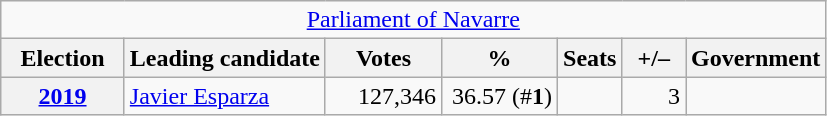<table class="wikitable" style="text-align:right;">
<tr>
<td colspan="9" align="center"><a href='#'>Parliament of Navarre</a></td>
</tr>
<tr>
<th width="75">Election</th>
<th>Leading candidate</th>
<th width="70">Votes</th>
<th width="70">%</th>
<th>Seats</th>
<th width="35">+/–</th>
<th>Government</th>
</tr>
<tr>
<th><a href='#'>2019</a></th>
<td align="left"><a href='#'>Javier Esparza</a></td>
<td>127,346</td>
<td>36.57 (#<strong>1</strong>)</td>
<td></td>
<td>3<br></td>
<td></td>
</tr>
</table>
